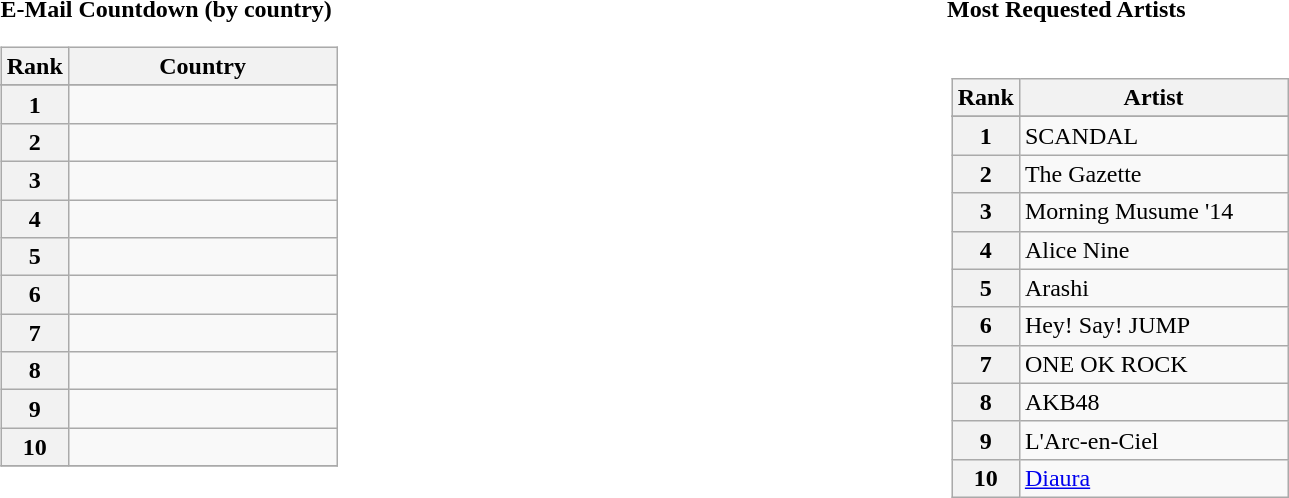<table width=100%>
<tr valign ="top">
<td width=50%><br><strong>E-Mail Countdown (by country)</strong><table class="wikitable">
<tr>
<th style="width: 20%">Rank</th>
<th style="width: 90%">Country</th>
</tr>
<tr>
</tr>
<tr>
<th align="left">1</th>
<td align="left"></td>
</tr>
<tr>
<th align="left">2</th>
<td align="left"></td>
</tr>
<tr>
<th align="left">3</th>
<td align="left"></td>
</tr>
<tr>
<th align="left">4</th>
<td align="left"></td>
</tr>
<tr>
<th align="left">5</th>
<td align="left"></td>
</tr>
<tr>
<th align="left">6</th>
<td align="left"></td>
</tr>
<tr>
<th align="left">7</th>
<td align="left"></td>
</tr>
<tr>
<th align="left">8</th>
<td align="left"></td>
</tr>
<tr>
<th align="left">9</th>
<td align="left"></td>
</tr>
<tr>
<th align="left">10</th>
<td align="left"></td>
</tr>
<tr>
</tr>
</table>
</td>
<td><br><strong>Most Requested Artists</strong><table width=100%>
<tr valign ="top">
<td width=50%><br><table class="wikitable">
<tr>
<th style="width: 20%">Rank</th>
<th style="width: 90%">Artist</th>
</tr>
<tr>
</tr>
<tr>
<th align="left">1</th>
<td align="left">SCANDAL</td>
</tr>
<tr>
<th align="left">2</th>
<td align="left">The Gazette</td>
</tr>
<tr>
<th align="left">3</th>
<td align="left">Morning Musume '14</td>
</tr>
<tr>
<th align="left">4</th>
<td align="left">Alice Nine</td>
</tr>
<tr>
<th align="left">5</th>
<td align="left">Arashi</td>
</tr>
<tr>
<th align="left">6</th>
<td align="left">Hey! Say! JUMP</td>
</tr>
<tr>
<th align="left">7</th>
<td align="left">ONE OK ROCK</td>
</tr>
<tr>
<th align="left">8</th>
<td align="left">AKB48</td>
</tr>
<tr>
<th align="left">9</th>
<td align="left">L'Arc-en-Ciel</td>
</tr>
<tr>
<th align="left">10</th>
<td align="left"><a href='#'>Diaura</a></td>
</tr>
</table>
</td>
</tr>
</table>
</td>
</tr>
</table>
